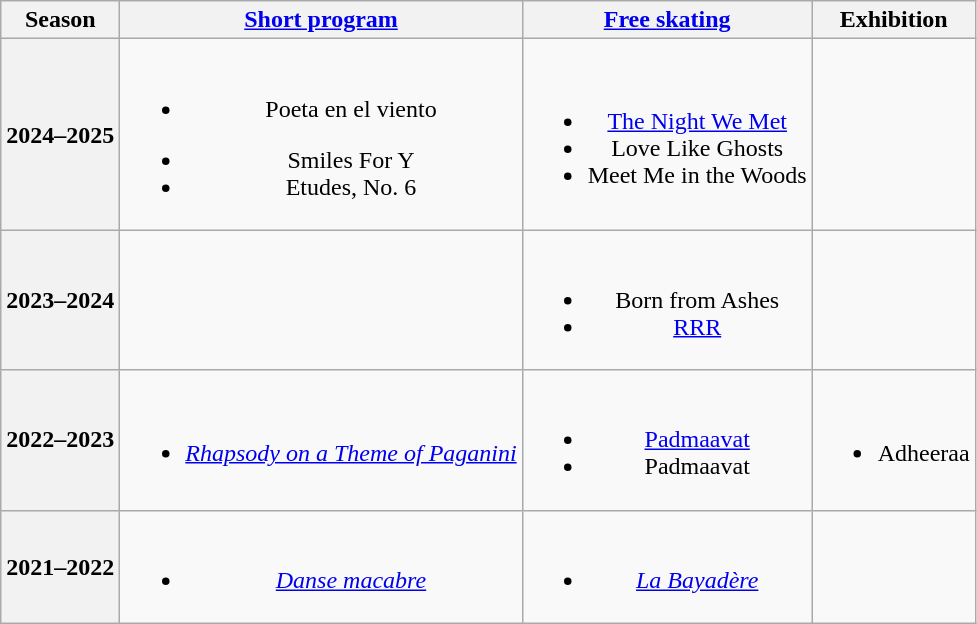<table class=wikitable style=text-align:center>
<tr>
<th>Season</th>
<th><a href='#'>Short program</a></th>
<th><a href='#'>Free skating</a></th>
<th>Exhibition</th>
</tr>
<tr>
<th>2024–2025 <br> </th>
<td><br><ul><li>Poeta en el viento <br> </li></ul><ul><li>Smiles For Y <br> </li><li>Etudes, No. 6 <br> </li></ul></td>
<td><br><ul><li><a href='#'>The Night We Met</a> <br> </li><li>Love Like Ghosts <br> </li><li>Meet Me in the Woods <br> </li></ul></td>
<td></td>
</tr>
<tr>
<th>2023–2024 <br> </th>
<td></td>
<td><br><ul><li>Born from Ashes <br> </li><li><a href='#'>RRR</a> <br></li></ul></td>
<td></td>
</tr>
<tr>
<th>2022–2023 <br> </th>
<td><br><ul><li><em><a href='#'>Rhapsody on a Theme of Paganini</a></em> <br> </li></ul></td>
<td><br><ul><li><a href='#'>Padmaavat</a> <br> </li><li>Padmaavat<br></li></ul></td>
<td><br><ul><li>Adheeraa <br></li></ul></td>
</tr>
<tr>
<th>2021–2022 <br> </th>
<td><br><ul><li><em><a href='#'>Danse macabre</a></em> <br> </li></ul></td>
<td><br><ul><li><em><a href='#'>La Bayadère</a></em> <br> </li></ul></td>
<td></td>
</tr>
</table>
